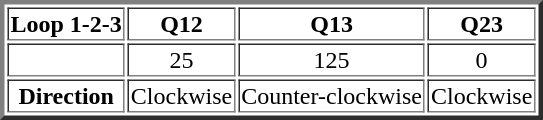<table border="3" style="margin-left: 3em; text-align: center;">
<tr>
<th scope="col">Loop 1-2-3</th>
<th scope="col">Q12</th>
<th scope="col">Q13</th>
<th scope="col">Q23</th>
</tr>
<tr>
<th scope="row"></th>
<td>25</td>
<td>125</td>
<td>0</td>
</tr>
<tr>
<th scope="row">Direction</th>
<td>Clockwise</td>
<td>Counter-clockwise</td>
<td>Clockwise</td>
</tr>
</table>
